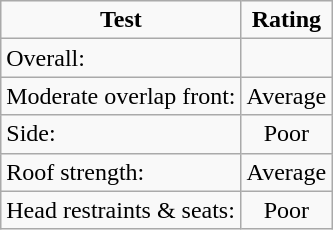<table class="wikitable">
<tr>
<td style="text-align:center;"><strong>Test</strong></td>
<td style="text-align:center;"><strong>Rating</strong></td>
</tr>
<tr>
<td>Overall:</td>
<td style="text-align:center;"></td>
</tr>
<tr>
<td>Moderate overlap front:</td>
<td style="text-align:center;">Average</td>
</tr>
<tr>
<td>Side:</td>
<td style="text-align:center;">Poor</td>
</tr>
<tr>
<td>Roof strength:</td>
<td style="text-align:center;">Average</td>
</tr>
<tr>
<td>Head restraints & seats:</td>
<td style="text-align:center;">Poor</td>
</tr>
</table>
